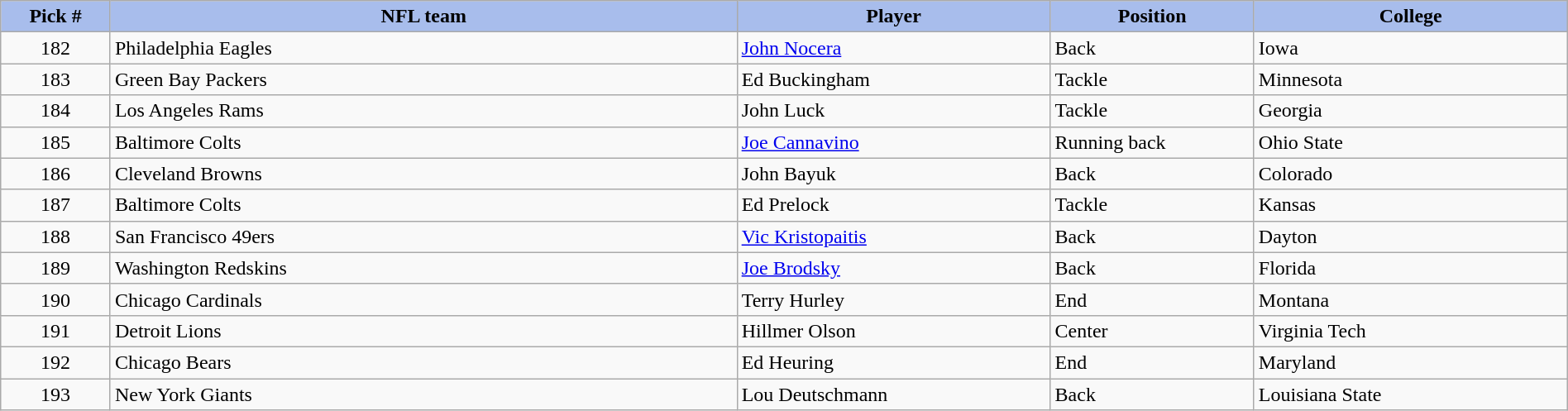<table class="wikitable sortable sortable" style="width: 100%">
<tr>
<th style="background:#A8BDEC;" width=7%>Pick #</th>
<th width=40% style="background:#A8BDEC;">NFL team</th>
<th width=20% style="background:#A8BDEC;">Player</th>
<th width=13% style="background:#A8BDEC;">Position</th>
<th style="background:#A8BDEC;">College</th>
</tr>
<tr>
<td align=center>182</td>
<td>Philadelphia Eagles</td>
<td><a href='#'>John Nocera</a></td>
<td>Back</td>
<td>Iowa</td>
</tr>
<tr>
<td align=center>183</td>
<td>Green Bay Packers</td>
<td>Ed Buckingham</td>
<td>Tackle</td>
<td>Minnesota</td>
</tr>
<tr>
<td align=center>184</td>
<td>Los Angeles Rams</td>
<td>John Luck</td>
<td>Tackle</td>
<td>Georgia</td>
</tr>
<tr>
<td align=center>185</td>
<td>Baltimore Colts</td>
<td><a href='#'>Joe Cannavino</a></td>
<td>Running back</td>
<td>Ohio State</td>
</tr>
<tr>
<td align=center>186</td>
<td>Cleveland Browns</td>
<td>John Bayuk</td>
<td>Back</td>
<td>Colorado</td>
</tr>
<tr>
<td align=center>187</td>
<td>Baltimore Colts</td>
<td>Ed Prelock</td>
<td>Tackle</td>
<td>Kansas</td>
</tr>
<tr>
<td align=center>188</td>
<td>San Francisco 49ers</td>
<td><a href='#'>Vic Kristopaitis</a></td>
<td>Back</td>
<td>Dayton</td>
</tr>
<tr>
<td align=center>189</td>
<td>Washington Redskins</td>
<td><a href='#'>Joe Brodsky</a></td>
<td>Back</td>
<td>Florida</td>
</tr>
<tr>
<td align=center>190</td>
<td>Chicago Cardinals</td>
<td>Terry Hurley</td>
<td>End</td>
<td>Montana</td>
</tr>
<tr>
<td align=center>191</td>
<td>Detroit Lions</td>
<td>Hillmer Olson</td>
<td>Center</td>
<td>Virginia Tech</td>
</tr>
<tr>
<td align=center>192</td>
<td>Chicago Bears</td>
<td>Ed Heuring</td>
<td>End</td>
<td>Maryland</td>
</tr>
<tr>
<td align=center>193</td>
<td>New York Giants</td>
<td>Lou Deutschmann</td>
<td>Back</td>
<td>Louisiana State</td>
</tr>
</table>
